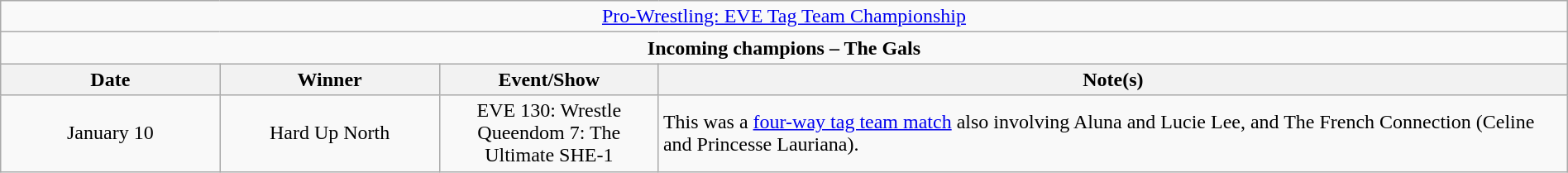<table class="wikitable" style="text-align:center; width:100%;">
<tr>
<td colspan="4" style="text-align: center;"><a href='#'>Pro-Wrestling: EVE Tag Team Championship</a></td>
</tr>
<tr>
<td colspan="4" style="text-align: center;"><strong>Incoming champions – The Gals </strong></td>
</tr>
<tr>
<th width=14%>Date</th>
<th width=14%>Winner</th>
<th width=14%>Event/Show</th>
<th width=58%>Note(s)</th>
</tr>
<tr>
<td>January 10</td>
<td>Hard Up North<br></td>
<td>EVE 130: Wrestle Queendom 7: The Ultimate SHE-1</td>
<td align=left>This was a <a href='#'>four-way tag team match</a> also involving Aluna and Lucie Lee, and The French Connection (Celine and Princesse Lauriana).</td>
</tr>
</table>
